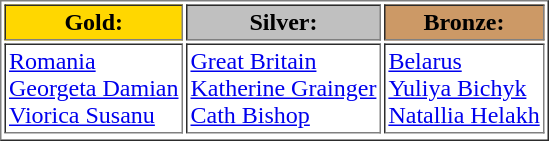<table border="1" Cellpadding="2">
<tr>
<td style="text-align:center;background-color:gold;"><strong>Gold:</strong></td>
<td style="text-align:center;background-color:silver;"><strong>Silver:</strong></td>
<td style="text-align:center;background-color:#CC9966;"><strong>Bronze:</strong></td>
</tr>
<tr>
<td> <a href='#'>Romania</a> <br><a href='#'>Georgeta Damian</a><br><a href='#'>Viorica Susanu</a></td>
<td> <a href='#'>Great Britain</a> <br><a href='#'>Katherine Grainger</a><br><a href='#'>Cath Bishop</a></td>
<td> <a href='#'>Belarus</a> <br><a href='#'>Yuliya Bichyk</a><br><a href='#'>Natallia Helakh</a></td>
</tr>
<tr>
</tr>
</table>
